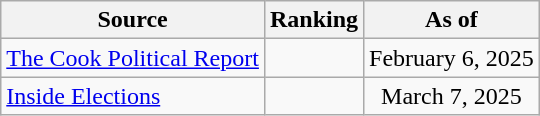<table class="wikitable" style="text-align:center">
<tr>
<th>Source</th>
<th>Ranking</th>
<th>As of</th>
</tr>
<tr>
<td align=left><a href='#'>The Cook Political Report</a></td>
<td></td>
<td>February 6, 2025</td>
</tr>
<tr>
<td align=left><a href='#'>Inside Elections</a></td>
<td></td>
<td>March 7, 2025</td>
</tr>
</table>
